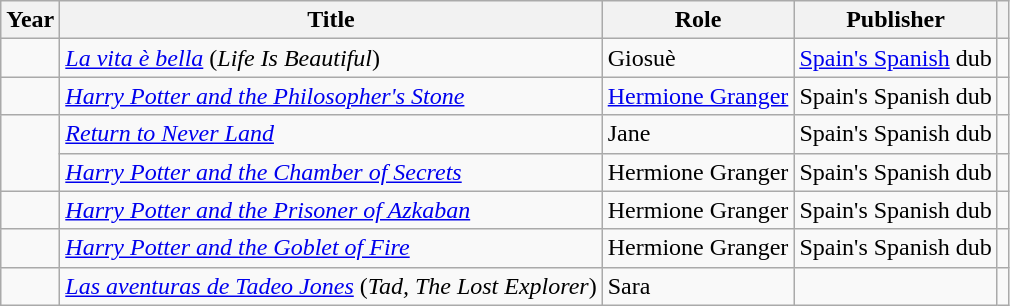<table class="wikitable sortable">
<tr>
<th>Year</th>
<th>Title</th>
<th>Role</th>
<th>Publisher</th>
<th></th>
</tr>
<tr>
<td></td>
<td><em><a href='#'>La vita è bella</a></em> (<em>Life Is Beautiful</em>)</td>
<td>Giosuè</td>
<td><a href='#'>Spain's Spanish</a> dub</td>
<td></td>
</tr>
<tr>
<td></td>
<td><em><a href='#'>Harry Potter and the Philosopher's Stone</a></em></td>
<td><a href='#'>Hermione Granger</a></td>
<td>Spain's Spanish dub</td>
<td></td>
</tr>
<tr>
<td rowspan = "2"></td>
<td><em><a href='#'>Return to Never Land</a></em></td>
<td>Jane</td>
<td>Spain's Spanish dub</td>
<td></td>
</tr>
<tr>
<td><em><a href='#'>Harry Potter and the Chamber of Secrets</a></em></td>
<td>Hermione Granger</td>
<td>Spain's Spanish dub</td>
<td></td>
</tr>
<tr>
<td></td>
<td><em><a href='#'>Harry Potter and the Prisoner of Azkaban</a></em></td>
<td>Hermione Granger</td>
<td>Spain's Spanish dub</td>
<td></td>
</tr>
<tr>
<td></td>
<td><em><a href='#'>Harry Potter and the Goblet of Fire</a></em></td>
<td>Hermione Granger</td>
<td>Spain's Spanish dub</td>
<td></td>
</tr>
<tr>
<td></td>
<td><em><a href='#'>Las aventuras de Tadeo Jones</a></em> (<em>Tad, The Lost Explorer</em>)</td>
<td>Sara</td>
<td></td>
<td></td>
</tr>
</table>
